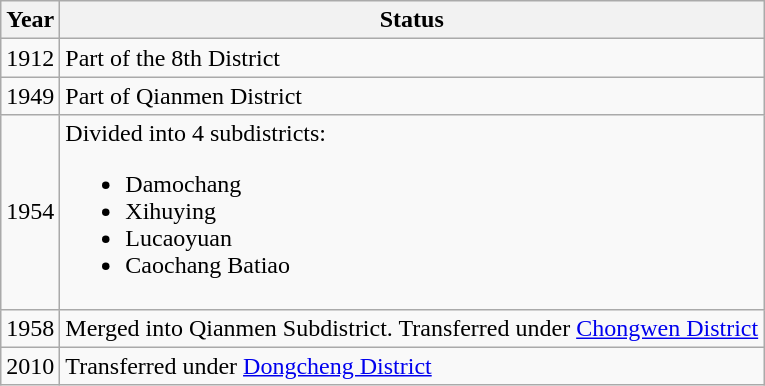<table class="wikitable">
<tr>
<th>Year</th>
<th>Status</th>
</tr>
<tr>
<td>1912</td>
<td>Part of the 8th District</td>
</tr>
<tr>
<td>1949</td>
<td>Part of Qianmen District</td>
</tr>
<tr>
<td>1954</td>
<td>Divided into 4 subdistricts:<br><ul><li>Damochang</li><li>Xihuying</li><li>Lucaoyuan</li><li>Caochang Batiao</li></ul></td>
</tr>
<tr>
<td>1958</td>
<td>Merged into Qianmen Subdistrict. Transferred under <a href='#'>Chongwen District</a></td>
</tr>
<tr>
<td>2010</td>
<td>Transferred under <a href='#'>Dongcheng District</a></td>
</tr>
</table>
